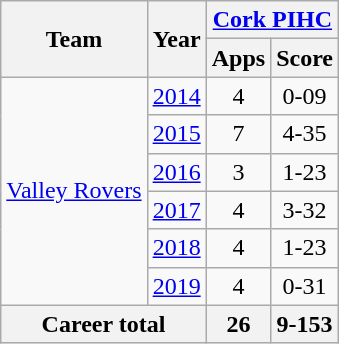<table class="wikitable" style="text-align:center">
<tr>
<th rowspan="2">Team</th>
<th rowspan="2">Year</th>
<th colspan="2"><a href='#'>Cork PIHC</a></th>
</tr>
<tr>
<th>Apps</th>
<th>Score</th>
</tr>
<tr>
<td rowspan="6"><a href='#'>Valley Rovers</a></td>
<td><a href='#'>2014</a></td>
<td>4</td>
<td>0-09</td>
</tr>
<tr>
<td><a href='#'>2015</a></td>
<td>7</td>
<td>4-35</td>
</tr>
<tr>
<td><a href='#'>2016</a></td>
<td>3</td>
<td>1-23</td>
</tr>
<tr>
<td><a href='#'>2017</a></td>
<td>4</td>
<td>3-32</td>
</tr>
<tr>
<td><a href='#'>2018</a></td>
<td>4</td>
<td>1-23</td>
</tr>
<tr>
<td><a href='#'>2019</a></td>
<td>4</td>
<td>0-31</td>
</tr>
<tr>
<th colspan="2">Career total</th>
<th>26</th>
<th>9-153</th>
</tr>
</table>
